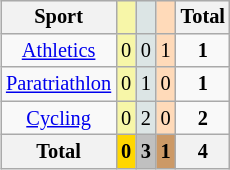<table class=wikitable style=font-size:85%;float:right;text-align:center>
<tr>
<th>Sport</th>
<td bgcolor=F7F6A8></td>
<td bgcolor=DCE5E5></td>
<td bgcolor=FFDAB9></td>
<th>Total</th>
</tr>
<tr>
<td><a href='#'>Athletics</a></td>
<td style="background:#F7F6A8;">0</td>
<td style="background:#DCE5E5;">0</td>
<td style="background:#FFDAB9;">1</td>
<td><strong>1</strong></td>
</tr>
<tr>
<td><a href='#'>Paratriathlon</a></td>
<td style="background:#F7F6A8;">0</td>
<td style="background:#DCE5E5;">1</td>
<td style="background:#FFDAB9;">0</td>
<td><strong>1</strong></td>
</tr>
<tr>
<td><a href='#'>Cycling</a></td>
<td style="background:#F7F6A8;">0</td>
<td style="background:#DCE5E5;">2</td>
<td style="background:#FFDAB9;">0</td>
<td><strong>2</strong></td>
</tr>
<tr>
<th>Total</th>
<th style=background:gold>0</th>
<th style=background:silver>3</th>
<th style=background:#c96>1</th>
<th>4</th>
</tr>
</table>
